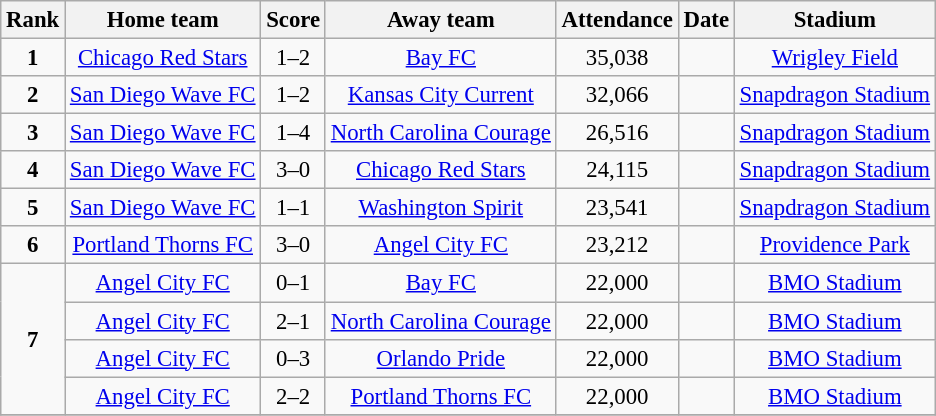<table class="wikitable sortable" style="font-size: 95%;text-align: center;">
<tr>
<th scope="col">Rank</th>
<th scope="col">Home team</th>
<th scope="col">Score</th>
<th scope="col">Away team</th>
<th scope="col">Attendance</th>
<th scope="col">Date</th>
<th scope="col">Stadium</th>
</tr>
<tr>
<td><strong>1</strong></td>
<td><a href='#'>Chicago Red Stars</a></td>
<td>1–2</td>
<td><a href='#'>Bay FC</a></td>
<td>35,038</td>
<td></td>
<td><a href='#'>Wrigley Field</a></td>
</tr>
<tr>
<td><strong>2</strong></td>
<td><a href='#'>San Diego Wave FC</a></td>
<td>1–2</td>
<td><a href='#'>Kansas City Current</a></td>
<td>32,066</td>
<td></td>
<td><a href='#'>Snapdragon Stadium</a></td>
</tr>
<tr>
<td><strong>3</strong></td>
<td><a href='#'>San Diego Wave FC</a></td>
<td>1–4</td>
<td><a href='#'>North Carolina Courage</a></td>
<td>26,516</td>
<td></td>
<td><a href='#'>Snapdragon Stadium</a></td>
</tr>
<tr>
<td><strong>4</strong></td>
<td><a href='#'>San Diego Wave FC</a></td>
<td>3–0</td>
<td><a href='#'>Chicago Red Stars</a></td>
<td>24,115</td>
<td></td>
<td><a href='#'>Snapdragon Stadium</a></td>
</tr>
<tr>
<td><strong>5</strong></td>
<td><a href='#'>San Diego Wave FC</a></td>
<td>1–1</td>
<td><a href='#'>Washington Spirit</a></td>
<td>23,541</td>
<td></td>
<td><a href='#'>Snapdragon Stadium</a></td>
</tr>
<tr>
<td><strong>6</strong></td>
<td><a href='#'>Portland Thorns FC</a></td>
<td>3–0</td>
<td><a href='#'>Angel City FC</a></td>
<td>23,212</td>
<td></td>
<td><a href='#'>Providence Park</a></td>
</tr>
<tr>
<td rowspan=4><strong>7</strong></td>
<td><a href='#'>Angel City FC</a></td>
<td>0–1</td>
<td><a href='#'>Bay FC</a></td>
<td>22,000</td>
<td></td>
<td><a href='#'>BMO Stadium</a></td>
</tr>
<tr>
<td><a href='#'>Angel City FC</a></td>
<td>2–1</td>
<td><a href='#'>North Carolina Courage</a></td>
<td>22,000</td>
<td></td>
<td><a href='#'>BMO Stadium</a></td>
</tr>
<tr>
<td><a href='#'>Angel City FC</a></td>
<td>0–3</td>
<td><a href='#'>Orlando Pride</a></td>
<td>22,000</td>
<td></td>
<td><a href='#'>BMO Stadium</a></td>
</tr>
<tr>
<td><a href='#'>Angel City FC</a></td>
<td>2–2</td>
<td><a href='#'>Portland Thorns FC</a></td>
<td>22,000</td>
<td></td>
<td><a href='#'>BMO Stadium</a></td>
</tr>
<tr>
</tr>
</table>
